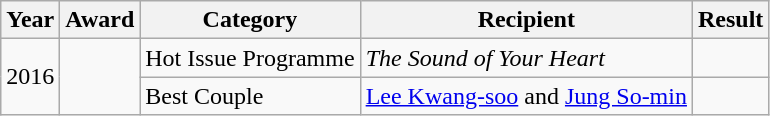<table class="wikitable">
<tr>
<th>Year</th>
<th>Award</th>
<th>Category</th>
<th>Recipient</th>
<th>Result</th>
</tr>
<tr>
<td rowspan="2">2016</td>
<td rowspan="2"></td>
<td>Hot Issue Programme</td>
<td><em>The Sound of Your Heart</em></td>
<td></td>
</tr>
<tr>
<td>Best Couple</td>
<td><a href='#'>Lee Kwang-soo</a> and <a href='#'>Jung So-min</a></td>
<td></td>
</tr>
</table>
